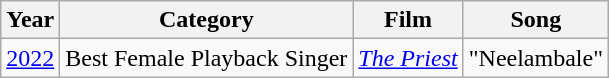<table class="wikitable sortable">
<tr>
<th>Year</th>
<th>Category</th>
<th>Film</th>
<th>Song</th>
</tr>
<tr>
<td><a href='#'>2022</a></td>
<td>Best Female Playback Singer</td>
<td><em><a href='#'>The Priest</a></em></td>
<td>"Neelambale"</td>
</tr>
</table>
